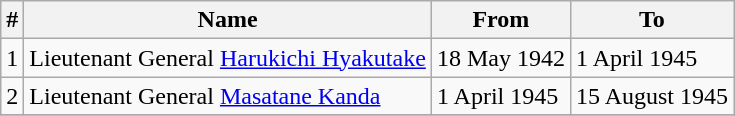<table class=wikitable>
<tr>
<th>#</th>
<th>Name</th>
<th>From</th>
<th>To</th>
</tr>
<tr>
<td>1</td>
<td>Lieutenant General <a href='#'>Harukichi Hyakutake</a></td>
<td>18 May 1942</td>
<td>1 April 1945</td>
</tr>
<tr>
<td>2</td>
<td>Lieutenant General <a href='#'>Masatane Kanda</a></td>
<td>1 April 1945</td>
<td>15 August 1945</td>
</tr>
<tr>
</tr>
</table>
